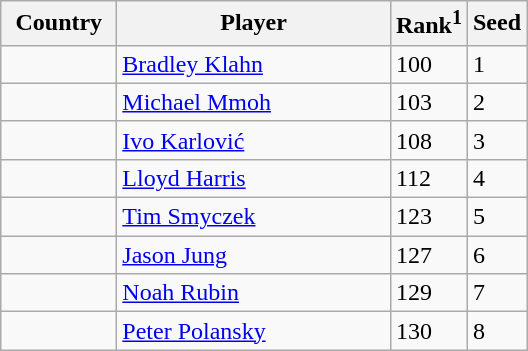<table class="sortable wikitable">
<tr>
<th width="70">Country</th>
<th width="175">Player</th>
<th>Rank<sup>1</sup></th>
<th>Seed</th>
</tr>
<tr>
<td></td>
<td><a href='#'>Bradley Klahn</a></td>
<td>100</td>
<td>1</td>
</tr>
<tr>
<td></td>
<td><a href='#'>Michael Mmoh</a></td>
<td>103</td>
<td>2</td>
</tr>
<tr>
<td></td>
<td><a href='#'>Ivo Karlović</a></td>
<td>108</td>
<td>3</td>
</tr>
<tr>
<td></td>
<td><a href='#'>Lloyd Harris</a></td>
<td>112</td>
<td>4</td>
</tr>
<tr>
<td></td>
<td><a href='#'>Tim Smyczek</a></td>
<td>123</td>
<td>5</td>
</tr>
<tr>
<td></td>
<td><a href='#'>Jason Jung</a></td>
<td>127</td>
<td>6</td>
</tr>
<tr>
<td></td>
<td><a href='#'>Noah Rubin</a></td>
<td>129</td>
<td>7</td>
</tr>
<tr>
<td></td>
<td><a href='#'>Peter Polansky</a></td>
<td>130</td>
<td>8</td>
</tr>
</table>
